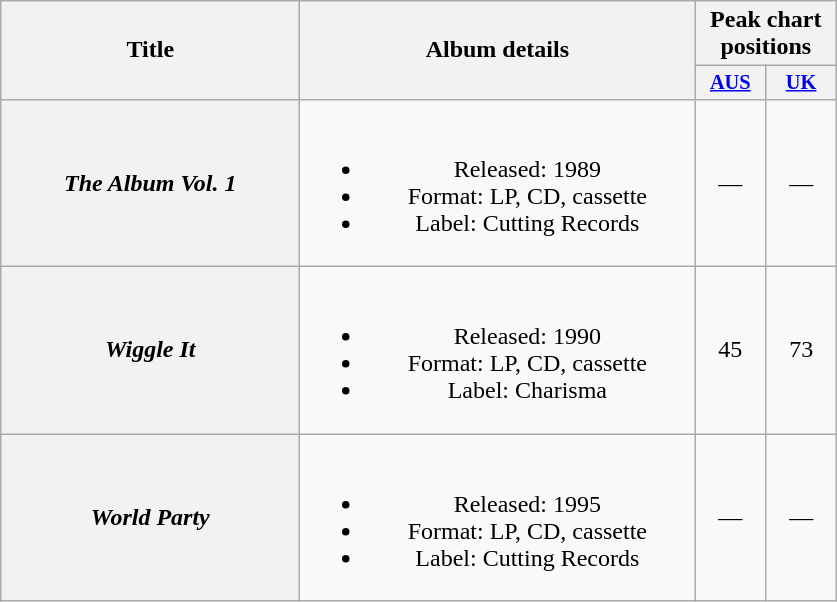<table class="wikitable plainrowheaders" style="text-align:center;" border="1">
<tr>
<th scope="col" rowspan="2" style="width:12em;">Title</th>
<th scope="col" rowspan="2" style="width:16em;">Album details</th>
<th scope="col" colspan="2">Peak chart<br>positions</th>
</tr>
<tr>
<th scope="col" style="width:3em; font-size:85%"><a href='#'>AUS</a><br></th>
<th scope="col" style="width:3em; font-size:85%"><a href='#'>UK</a><br></th>
</tr>
<tr>
<th scope="row"><em>The Album Vol. 1</em></th>
<td><br><ul><li>Released: 1989</li><li>Format: LP, CD, cassette</li><li>Label: Cutting Records</li></ul></td>
<td>—</td>
<td>—</td>
</tr>
<tr>
<th scope="row"><em>Wiggle It</em></th>
<td><br><ul><li>Released: 1990</li><li>Format: LP, CD, cassette</li><li>Label: Charisma</li></ul></td>
<td>45</td>
<td>73</td>
</tr>
<tr>
<th scope="row"><em>World Party</em></th>
<td><br><ul><li>Released: 1995</li><li>Format: LP, CD, cassette</li><li>Label: Cutting Records</li></ul></td>
<td>—</td>
<td>—</td>
</tr>
</table>
